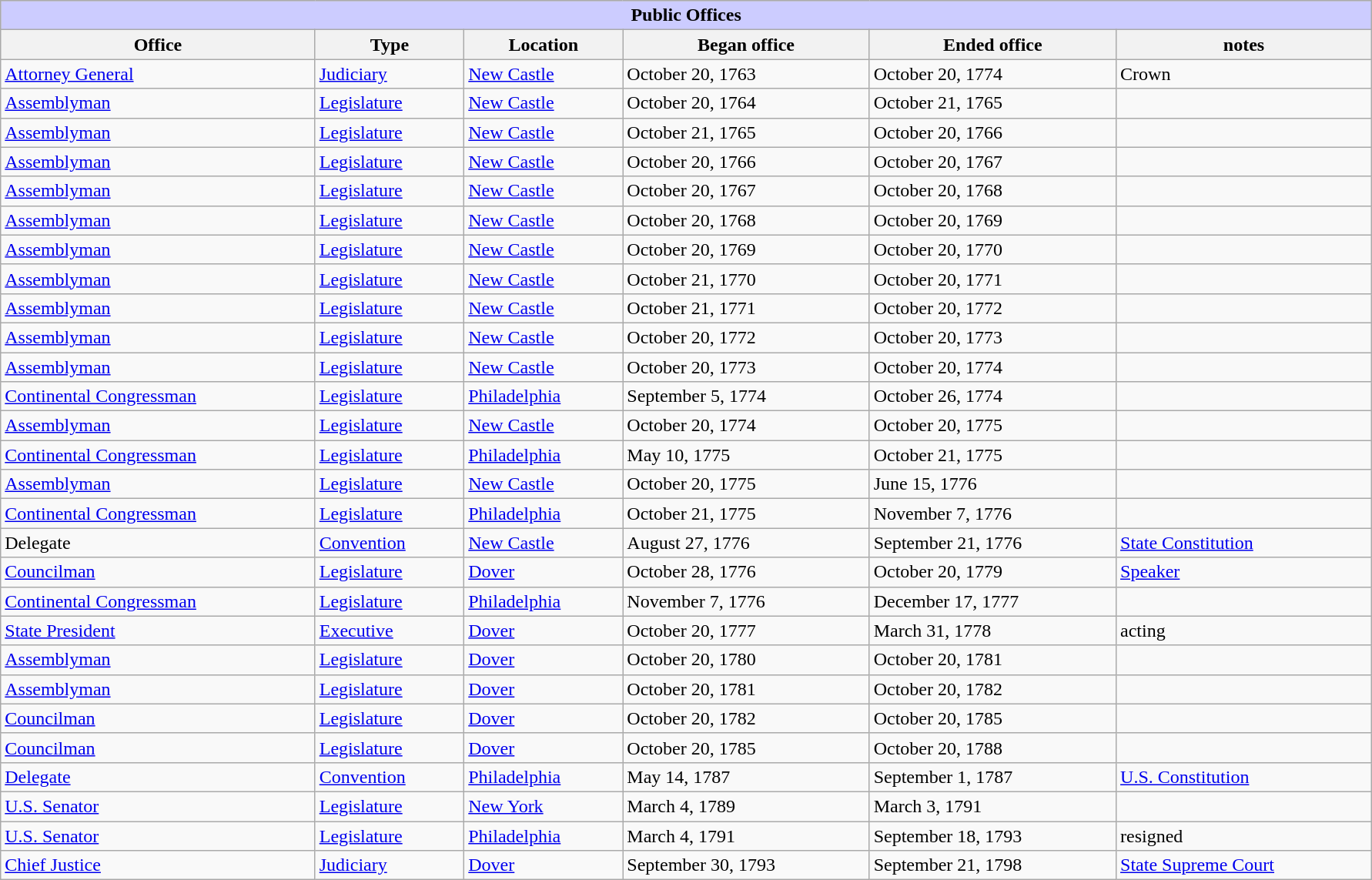<table class=wikitable style="width: 94%" style="text-align: center;" align="center">
<tr bgcolor=#cccccc>
<th colspan=8 style="background: #ccccff;">Public Offices</th>
</tr>
<tr>
<th><strong>Office</strong></th>
<th><strong>Type</strong></th>
<th><strong>Location</strong></th>
<th><strong>Began office</strong></th>
<th><strong>Ended office</strong></th>
<th><strong>notes</strong></th>
</tr>
<tr>
<td><a href='#'>Attorney General</a></td>
<td><a href='#'>Judiciary</a></td>
<td><a href='#'>New Castle</a></td>
<td>October 20, 1763</td>
<td>October 20, 1774</td>
<td>Crown</td>
</tr>
<tr>
<td><a href='#'>Assemblyman</a></td>
<td><a href='#'>Legislature</a></td>
<td><a href='#'>New Castle</a></td>
<td>October 20, 1764</td>
<td>October 21, 1765</td>
<td></td>
</tr>
<tr>
<td><a href='#'>Assemblyman</a></td>
<td><a href='#'>Legislature</a></td>
<td><a href='#'>New Castle</a></td>
<td>October 21, 1765</td>
<td>October 20, 1766</td>
<td></td>
</tr>
<tr>
<td><a href='#'>Assemblyman</a></td>
<td><a href='#'>Legislature</a></td>
<td><a href='#'>New Castle</a></td>
<td>October 20, 1766</td>
<td>October 20, 1767</td>
<td></td>
</tr>
<tr>
<td><a href='#'>Assemblyman</a></td>
<td><a href='#'>Legislature</a></td>
<td><a href='#'>New Castle</a></td>
<td>October 20, 1767</td>
<td>October 20, 1768</td>
<td></td>
</tr>
<tr>
<td><a href='#'>Assemblyman</a></td>
<td><a href='#'>Legislature</a></td>
<td><a href='#'>New Castle</a></td>
<td>October 20, 1768</td>
<td>October 20, 1769</td>
<td></td>
</tr>
<tr>
<td><a href='#'>Assemblyman</a></td>
<td><a href='#'>Legislature</a></td>
<td><a href='#'>New Castle</a></td>
<td>October 20, 1769</td>
<td>October 20, 1770</td>
<td></td>
</tr>
<tr>
<td><a href='#'>Assemblyman</a></td>
<td><a href='#'>Legislature</a></td>
<td><a href='#'>New Castle</a></td>
<td>October 21, 1770</td>
<td>October 20, 1771</td>
<td></td>
</tr>
<tr>
<td><a href='#'>Assemblyman</a></td>
<td><a href='#'>Legislature</a></td>
<td><a href='#'>New Castle</a></td>
<td>October 21, 1771</td>
<td>October 20, 1772</td>
<td></td>
</tr>
<tr>
<td><a href='#'>Assemblyman</a></td>
<td><a href='#'>Legislature</a></td>
<td><a href='#'>New Castle</a></td>
<td>October 20, 1772</td>
<td>October 20, 1773</td>
<td></td>
</tr>
<tr>
<td><a href='#'>Assemblyman</a></td>
<td><a href='#'>Legislature</a></td>
<td><a href='#'>New Castle</a></td>
<td>October 20, 1773</td>
<td>October 20, 1774</td>
<td></td>
</tr>
<tr>
<td><a href='#'>Continental Congressman</a></td>
<td><a href='#'>Legislature</a></td>
<td><a href='#'>Philadelphia</a></td>
<td>September 5, 1774</td>
<td>October 26, 1774</td>
<td></td>
</tr>
<tr>
<td><a href='#'>Assemblyman</a></td>
<td><a href='#'>Legislature</a></td>
<td><a href='#'>New Castle</a></td>
<td>October 20, 1774</td>
<td>October 20, 1775</td>
<td></td>
</tr>
<tr>
<td><a href='#'>Continental Congressman</a></td>
<td><a href='#'>Legislature</a></td>
<td><a href='#'>Philadelphia</a></td>
<td>May 10, 1775</td>
<td>October 21, 1775</td>
<td></td>
</tr>
<tr>
<td><a href='#'>Assemblyman</a></td>
<td><a href='#'>Legislature</a></td>
<td><a href='#'>New Castle</a></td>
<td>October 20, 1775</td>
<td>June 15, 1776</td>
<td></td>
</tr>
<tr>
<td><a href='#'>Continental Congressman</a></td>
<td><a href='#'>Legislature</a></td>
<td><a href='#'>Philadelphia</a></td>
<td>October 21, 1775</td>
<td>November 7, 1776</td>
<td></td>
</tr>
<tr>
<td>Delegate</td>
<td><a href='#'>Convention</a></td>
<td><a href='#'>New Castle</a></td>
<td>August 27, 1776</td>
<td>September 21, 1776</td>
<td><a href='#'>State Constitution</a></td>
</tr>
<tr>
<td><a href='#'>Councilman</a></td>
<td><a href='#'>Legislature</a></td>
<td><a href='#'>Dover</a></td>
<td>October 28, 1776</td>
<td>October 20, 1779</td>
<td><a href='#'>Speaker</a></td>
</tr>
<tr>
<td><a href='#'>Continental Congressman</a></td>
<td><a href='#'>Legislature</a></td>
<td><a href='#'>Philadelphia</a></td>
<td>November 7, 1776</td>
<td>December 17, 1777</td>
<td></td>
</tr>
<tr>
<td><a href='#'>State President</a></td>
<td><a href='#'>Executive</a></td>
<td><a href='#'>Dover</a></td>
<td>October 20, 1777</td>
<td>March 31, 1778</td>
<td>acting</td>
</tr>
<tr>
<td><a href='#'>Assemblyman</a></td>
<td><a href='#'>Legislature</a></td>
<td><a href='#'>Dover</a></td>
<td>October 20, 1780</td>
<td>October 20, 1781</td>
<td></td>
</tr>
<tr>
<td><a href='#'>Assemblyman</a></td>
<td><a href='#'>Legislature</a></td>
<td><a href='#'>Dover</a></td>
<td>October 20, 1781</td>
<td>October 20, 1782</td>
<td></td>
</tr>
<tr>
<td><a href='#'>Councilman</a></td>
<td><a href='#'>Legislature</a></td>
<td><a href='#'>Dover</a></td>
<td>October 20, 1782</td>
<td>October 20, 1785</td>
<td></td>
</tr>
<tr>
<td><a href='#'>Councilman</a></td>
<td><a href='#'>Legislature</a></td>
<td><a href='#'>Dover</a></td>
<td>October 20, 1785</td>
<td>October 20, 1788</td>
<td></td>
</tr>
<tr>
<td><a href='#'>Delegate</a></td>
<td><a href='#'>Convention</a></td>
<td><a href='#'>Philadelphia</a></td>
<td>May 14, 1787</td>
<td>September 1, 1787</td>
<td><a href='#'>U.S. Constitution</a></td>
</tr>
<tr>
<td><a href='#'>U.S. Senator</a></td>
<td><a href='#'>Legislature</a></td>
<td><a href='#'>New York</a></td>
<td>March 4, 1789</td>
<td>March 3, 1791</td>
<td></td>
</tr>
<tr>
<td><a href='#'>U.S. Senator</a></td>
<td><a href='#'>Legislature</a></td>
<td><a href='#'>Philadelphia</a></td>
<td>March 4, 1791</td>
<td>September 18, 1793</td>
<td>resigned</td>
</tr>
<tr>
<td><a href='#'>Chief Justice</a></td>
<td><a href='#'>Judiciary</a></td>
<td><a href='#'>Dover</a></td>
<td>September 30, 1793</td>
<td>September 21, 1798</td>
<td><a href='#'>State Supreme Court</a></td>
</tr>
</table>
